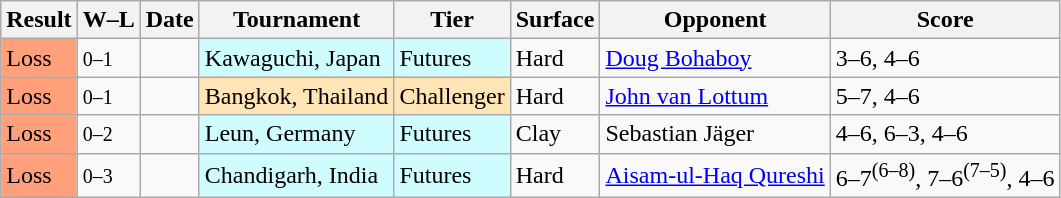<table class="sortable wikitable nowrap">
<tr>
<th>Result</th>
<th class="unsortable">W–L</th>
<th>Date</th>
<th>Tournament</th>
<th>Tier</th>
<th>Surface</th>
<th>Opponent</th>
<th class="unsortable">Score</th>
</tr>
<tr>
<td bgcolor=ffa07a>Loss</td>
<td><small>0–1</small></td>
<td></td>
<td bgcolor=cffcff>Kawaguchi, Japan</td>
<td bgcolor=cffcff>Futures</td>
<td>Hard</td>
<td> <a href='#'>Doug Bohaboy</a></td>
<td>3–6, 4–6</td>
</tr>
<tr>
<td bgcolor=ffa07a>Loss</td>
<td><small>0–1</small></td>
<td></td>
<td bgcolor=moccasin>Bangkok, Thailand</td>
<td bgcolor=moccasin>Challenger</td>
<td>Hard</td>
<td> <a href='#'>John van Lottum</a></td>
<td>5–7, 4–6</td>
</tr>
<tr>
<td bgcolor=ffa07a>Loss</td>
<td><small>0–2</small></td>
<td></td>
<td bgcolor=cffcff>Leun, Germany</td>
<td bgcolor=cffcff>Futures</td>
<td>Clay</td>
<td> Sebastian Jäger</td>
<td>4–6, 6–3, 4–6</td>
</tr>
<tr>
<td bgcolor=ffa07a>Loss</td>
<td><small>0–3</small></td>
<td></td>
<td bgcolor=cffcff>Chandigarh, India</td>
<td bgcolor=cffcff>Futures</td>
<td>Hard</td>
<td> <a href='#'>Aisam-ul-Haq Qureshi</a></td>
<td>6–7<sup>(6–8)</sup>, 7–6<sup>(7–5)</sup>, 4–6</td>
</tr>
</table>
